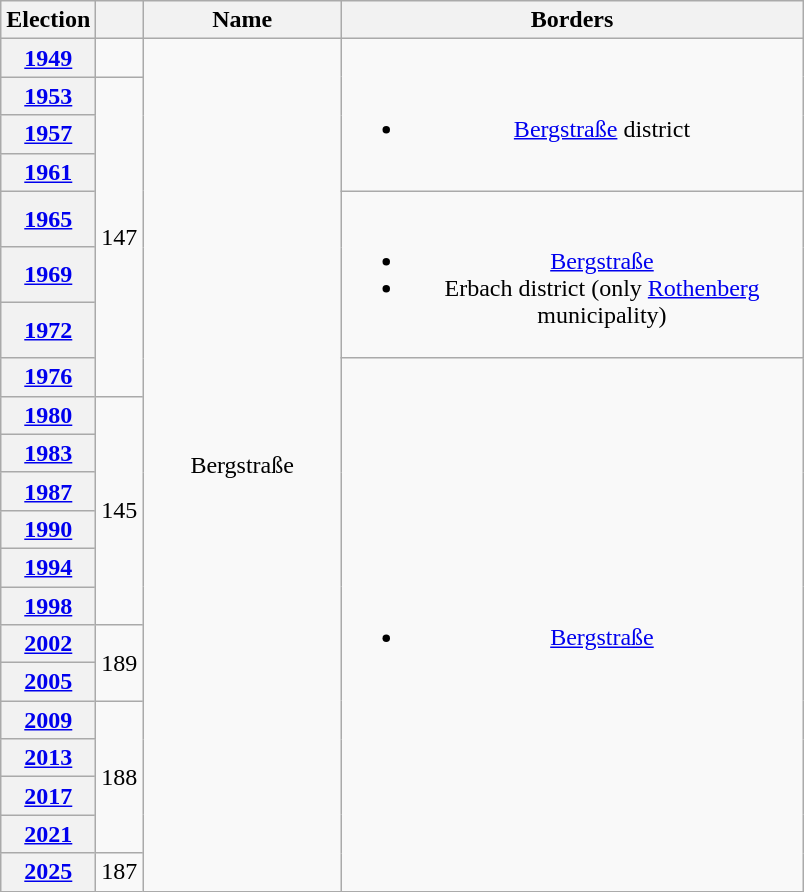<table class=wikitable style="text-align:center">
<tr>
<th>Election</th>
<th></th>
<th width=125px>Name</th>
<th width=300px>Borders</th>
</tr>
<tr>
<th><a href='#'>1949</a></th>
<td></td>
<td rowspan=21>Bergstraße</td>
<td rowspan=4><br><ul><li><a href='#'>Bergstraße</a> district</li></ul></td>
</tr>
<tr>
<th><a href='#'>1953</a></th>
<td rowspan=7>147</td>
</tr>
<tr>
<th><a href='#'>1957</a></th>
</tr>
<tr>
<th><a href='#'>1961</a></th>
</tr>
<tr>
<th><a href='#'>1965</a></th>
<td rowspan=3><br><ul><li><a href='#'>Bergstraße</a></li><li>Erbach district (only <a href='#'>Rothenberg</a> municipality)</li></ul></td>
</tr>
<tr>
<th><a href='#'>1969</a></th>
</tr>
<tr>
<th><a href='#'>1972</a></th>
</tr>
<tr>
<th><a href='#'>1976</a></th>
<td rowspan=14><br><ul><li><a href='#'>Bergstraße</a></li></ul></td>
</tr>
<tr>
<th><a href='#'>1980</a></th>
<td rowspan=6>145</td>
</tr>
<tr>
<th><a href='#'>1983</a></th>
</tr>
<tr>
<th><a href='#'>1987</a></th>
</tr>
<tr>
<th><a href='#'>1990</a></th>
</tr>
<tr>
<th><a href='#'>1994</a></th>
</tr>
<tr>
<th><a href='#'>1998</a></th>
</tr>
<tr>
<th><a href='#'>2002</a></th>
<td rowspan=2>189</td>
</tr>
<tr>
<th><a href='#'>2005</a></th>
</tr>
<tr>
<th><a href='#'>2009</a></th>
<td rowspan=4>188</td>
</tr>
<tr>
<th><a href='#'>2013</a></th>
</tr>
<tr>
<th><a href='#'>2017</a></th>
</tr>
<tr>
<th><a href='#'>2021</a></th>
</tr>
<tr>
<th><a href='#'>2025</a></th>
<td>187</td>
</tr>
</table>
